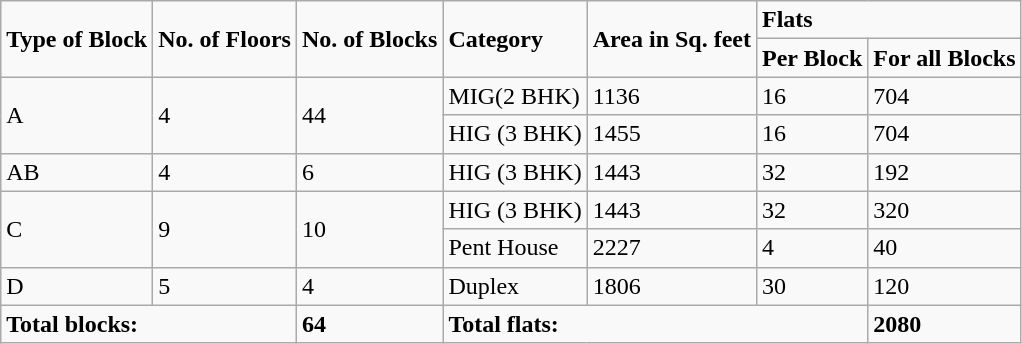<table class="wikitable">
<tr>
<td rowspan="2"><strong>Type of Block</strong></td>
<td rowspan="2"><strong>No. of Floors</strong></td>
<td rowspan="2"><strong>No. of Blocks</strong></td>
<td rowspan="2"><strong>Category</strong></td>
<td rowspan="2"><strong>Area in Sq. feet</strong></td>
<td colspan="2"><strong>Flats</strong></td>
</tr>
<tr>
<td><strong>Per Block</strong></td>
<td><strong>For all Blocks</strong></td>
</tr>
<tr>
<td rowspan="2">A</td>
<td rowspan="2">4</td>
<td rowspan="2">44</td>
<td>MIG(2 BHK)</td>
<td>1136</td>
<td>16</td>
<td>704</td>
</tr>
<tr>
<td>HIG (3 BHK)</td>
<td>1455</td>
<td>16</td>
<td>704</td>
</tr>
<tr>
<td>AB</td>
<td>4</td>
<td>6</td>
<td>HIG (3 BHK)</td>
<td>1443</td>
<td>32</td>
<td>192</td>
</tr>
<tr>
<td rowspan="2">C</td>
<td rowspan="2">9</td>
<td rowspan="2">10</td>
<td>HIG (3 BHK)</td>
<td>1443</td>
<td>32</td>
<td>320</td>
</tr>
<tr>
<td>Pent House</td>
<td>2227</td>
<td>4</td>
<td>40</td>
</tr>
<tr>
<td>D</td>
<td>5</td>
<td>4</td>
<td>Duplex</td>
<td>1806</td>
<td>30</td>
<td>120</td>
</tr>
<tr>
<td colspan="2"><strong>Total blocks:</strong></td>
<td><strong>64</strong></td>
<td colspan="3"><strong>Total flats:</strong></td>
<td><strong>2080</strong></td>
</tr>
</table>
